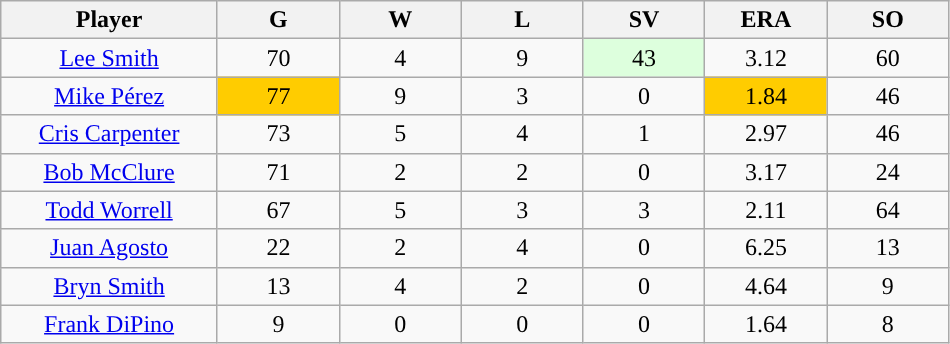<table class="wikitable sortable">
<tr>
<th bgcolor="#DDDDFF" width="16%">Player</th>
<th bgcolor="#DDDDFF" width="9%">G</th>
<th bgcolor="#DDDDFF" width="9%">W</th>
<th bgcolor="#DDDDFF" width="9%">L</th>
<th bgcolor="#DDDDFF" width="9%">SV</th>
<th bgcolor="#DDDDFF" width="9%">ERA</th>
<th bgcolor="#DDDDFF" width="9%">SO</th>
</tr>
<tr align="center">
<td><a href='#'>Lee Smith</a></td>
<td>70</td>
<td>4</td>
<td>9</td>
<td style="background:#DDFFDD;">43</td>
<td>3.12</td>
<td>60</td>
</tr>
<tr align=center>
<td><a href='#'>Mike Pérez</a></td>
<td style="background:#fc0;">77</td>
<td>9</td>
<td>3</td>
<td>0</td>
<td style="background:#fc0;">1.84</td>
<td>46</td>
</tr>
<tr align="center">
<td><a href='#'>Cris Carpenter</a></td>
<td>73</td>
<td>5</td>
<td>4</td>
<td>1</td>
<td>2.97</td>
<td>46</td>
</tr>
<tr align="center">
<td><a href='#'>Bob McClure</a></td>
<td>71</td>
<td>2</td>
<td>2</td>
<td>0</td>
<td>3.17</td>
<td>24</td>
</tr>
<tr align="center">
<td><a href='#'>Todd Worrell</a></td>
<td>67</td>
<td>5</td>
<td>3</td>
<td>3</td>
<td>2.11</td>
<td>64</td>
</tr>
<tr align="center">
<td><a href='#'>Juan Agosto</a></td>
<td>22</td>
<td>2</td>
<td>4</td>
<td>0</td>
<td>6.25</td>
<td>13</td>
</tr>
<tr align="center">
<td><a href='#'>Bryn Smith</a></td>
<td>13</td>
<td>4</td>
<td>2</td>
<td>0</td>
<td>4.64</td>
<td>9</td>
</tr>
<tr align="center">
<td><a href='#'>Frank DiPino</a></td>
<td>9</td>
<td>0</td>
<td>0</td>
<td>0</td>
<td>1.64</td>
<td>8</td>
</tr>
</table>
